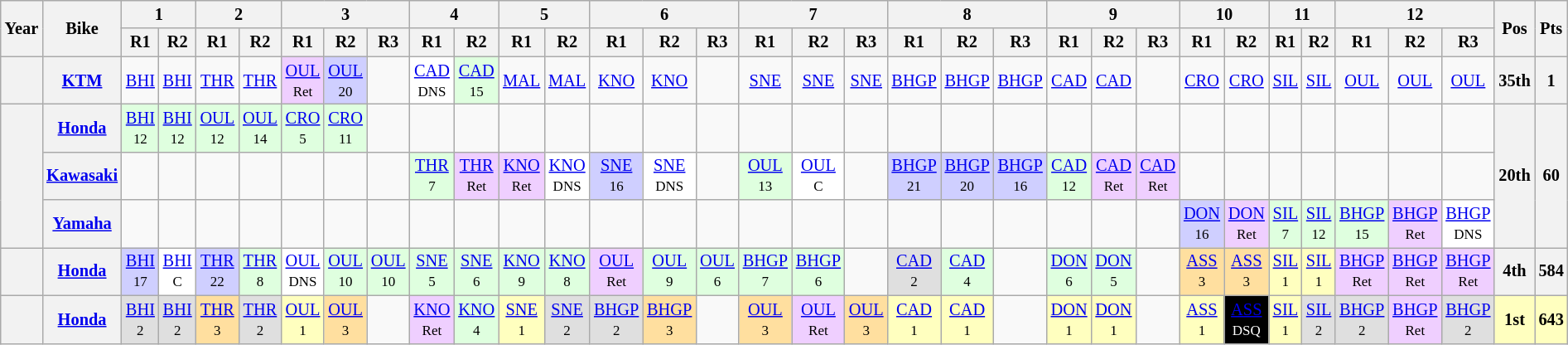<table class="wikitable" style="text-align:center; font-size:85%;">
<tr>
<th rowspan="2">Year</th>
<th rowspan="2">Bike</th>
<th colspan="2">1</th>
<th colspan="2">2</th>
<th colspan="3">3</th>
<th colspan="2">4</th>
<th colspan="2">5</th>
<th colspan="3">6</th>
<th colspan="3">7</th>
<th colspan="3">8</th>
<th colspan="3">9</th>
<th colspan="2">10</th>
<th colspan="2">11</th>
<th colspan="3">12</th>
<th rowspan="2">Pos</th>
<th rowspan="2">Pts</th>
</tr>
<tr>
<th>R1</th>
<th>R2</th>
<th>R1</th>
<th>R2</th>
<th>R1</th>
<th>R2</th>
<th>R3</th>
<th>R1</th>
<th>R2</th>
<th>R1</th>
<th>R2</th>
<th>R1</th>
<th>R2</th>
<th>R3</th>
<th>R1</th>
<th>R2</th>
<th>R3</th>
<th>R1</th>
<th>R2</th>
<th>R3</th>
<th>R1</th>
<th>R2</th>
<th>R3</th>
<th>R1</th>
<th>R2</th>
<th>R1</th>
<th>R2</th>
<th>R1</th>
<th>R2</th>
<th>R3</th>
</tr>
<tr>
<th></th>
<th><a href='#'>KTM</a></th>
<td><a href='#'>BHI</a></td>
<td><a href='#'>BHI</a></td>
<td><a href='#'>THR</a></td>
<td><a href='#'>THR</a></td>
<td style="background:#EFCFFF;"><a href='#'>OUL</a><br><small>Ret</small></td>
<td style="background:#CFCFFF;"><a href='#'>OUL</a><br><small>20</small></td>
<td></td>
<td style="background:#FFFFFF;"><a href='#'>CAD</a><br><small>DNS</small></td>
<td style="background:#DFFFDF;"><a href='#'>CAD</a><br><small>15</small></td>
<td><a href='#'>MAL</a></td>
<td><a href='#'>MAL</a></td>
<td><a href='#'>KNO</a></td>
<td><a href='#'>KNO</a></td>
<td></td>
<td><a href='#'>SNE</a></td>
<td><a href='#'>SNE</a></td>
<td><a href='#'>SNE</a></td>
<td><a href='#'>BHGP</a></td>
<td><a href='#'>BHGP</a></td>
<td><a href='#'>BHGP</a></td>
<td><a href='#'>CAD</a></td>
<td><a href='#'>CAD</a></td>
<td></td>
<td><a href='#'>CRO</a></td>
<td><a href='#'>CRO</a></td>
<td><a href='#'>SIL</a></td>
<td><a href='#'>SIL</a></td>
<td><a href='#'>OUL</a></td>
<td><a href='#'>OUL</a></td>
<td><a href='#'>OUL</a></td>
<th>35th</th>
<th>1</th>
</tr>
<tr>
<th rowspan="3"></th>
<th><a href='#'>Honda</a></th>
<td style="background:#DFFFDF;"><a href='#'>BHI</a><br><small>12</small></td>
<td style="background:#DFFFDF;"><a href='#'>BHI</a><br><small>12</small></td>
<td style="background:#DFFFDF;"><a href='#'>OUL</a><br><small>12</small></td>
<td style="background:#DFFFDF;"><a href='#'>OUL</a><br><small>14</small></td>
<td style="background:#DFFFDF;"><a href='#'>CRO</a><br><small>5</small></td>
<td style="background:#DFFFDF;"><a href='#'>CRO</a><br><small>11</small></td>
<td></td>
<td></td>
<td></td>
<td></td>
<td></td>
<td></td>
<td></td>
<td></td>
<td></td>
<td></td>
<td></td>
<td></td>
<td></td>
<td></td>
<td></td>
<td></td>
<td></td>
<td></td>
<td></td>
<td></td>
<td></td>
<td></td>
<td></td>
<td></td>
<th rowspan="3">20th</th>
<th rowspan="3">60</th>
</tr>
<tr>
<th><a href='#'>Kawasaki</a></th>
<td></td>
<td></td>
<td></td>
<td></td>
<td></td>
<td></td>
<td></td>
<td style="background:#DFFFDF;"><a href='#'>THR</a><br><small>7</small></td>
<td style="background:#EFCFFF;"><a href='#'>THR</a><br><small>Ret</small></td>
<td style="background:#EFCFFF;"><a href='#'>KNO</a><br><small>Ret</small></td>
<td style="background:#FFFFFF;"><a href='#'>KNO</a><br><small>DNS</small></td>
<td style="background:#CFCFFF;"><a href='#'>SNE</a><br><small>16</small></td>
<td style="background:#FFFFFF;"><a href='#'>SNE</a><br><small>DNS</small></td>
<td></td>
<td style="background:#DFFFDF;"><a href='#'>OUL</a><br><small>13</small></td>
<td style="background:#FFFFFF;"><a href='#'>OUL</a><br><small>C</small></td>
<td></td>
<td style="background:#CFCFFF;"><a href='#'>BHGP</a><br><small>21</small></td>
<td style="background:#CFCFFF;"><a href='#'>BHGP</a><br><small>20</small></td>
<td style="background:#CFCFFF;"><a href='#'>BHGP</a><br><small>16</small></td>
<td style="background:#DFFFDF;"><a href='#'>CAD</a><br><small>12</small></td>
<td style="background:#EFCFFF;"><a href='#'>CAD</a><br><small>Ret</small></td>
<td style="background:#EFCFFF;"><a href='#'>CAD</a><br><small>Ret</small></td>
<td></td>
<td></td>
<td></td>
<td></td>
<td></td>
<td></td>
<td></td>
</tr>
<tr>
<th><a href='#'>Yamaha</a></th>
<td></td>
<td></td>
<td></td>
<td></td>
<td></td>
<td></td>
<td></td>
<td></td>
<td></td>
<td></td>
<td></td>
<td></td>
<td></td>
<td></td>
<td></td>
<td></td>
<td></td>
<td></td>
<td></td>
<td></td>
<td></td>
<td></td>
<td></td>
<td style="background:#CFCFFF;"><a href='#'>DON</a><br><small>16</small></td>
<td style="background:#EFCFFF;"><a href='#'>DON</a><br><small>Ret</small></td>
<td style="background:#DFFFDF;"><a href='#'>SIL</a><br><small>7</small></td>
<td style="background:#DFFFDF;"><a href='#'>SIL</a><br><small>12</small></td>
<td style="background:#DFFFDF;"><a href='#'>BHGP</a><br><small>15</small></td>
<td style="background:#EFCFFF;"><a href='#'>BHGP</a><br><small>Ret</small></td>
<td style="background:#FFFFFF;"><a href='#'>BHGP</a><br><small>DNS</small></td>
</tr>
<tr>
<th></th>
<th><a href='#'>Honda</a></th>
<td style="background:#CFCFFF;"><a href='#'>BHI</a><br><small>17</small></td>
<td style="background:#FFFFFF;"><a href='#'>BHI</a><br><small>C</small></td>
<td style="background:#CFCFFF;"><a href='#'>THR</a><br><small>22</small></td>
<td style="background:#DFFFDF;"><a href='#'>THR</a><br><small>8</small></td>
<td style="background:#FFFFFF;"><a href='#'>OUL</a><br><small>DNS</small></td>
<td style="background:#DFFFDF;"><a href='#'>OUL</a><br><small>10</small></td>
<td style="background:#DFFFDF;"><a href='#'>OUL</a><br><small>10</small></td>
<td style="background:#DFFFDF;"><a href='#'>SNE</a><br><small>5</small></td>
<td style="background:#DFFFDF;"><a href='#'>SNE</a><br><small>6</small></td>
<td style="background:#DFFFDF;"><a href='#'>KNO</a><br><small>9</small></td>
<td style="background:#DFFFDF;"><a href='#'>KNO</a><br><small>8</small></td>
<td style="background:#EFCFFF;"><a href='#'>OUL</a><br><small>Ret</small></td>
<td style="background:#DFFFDF;"><a href='#'>OUL</a><br><small>9</small></td>
<td style="background:#DFFFDF;"><a href='#'>OUL</a><br><small>6</small></td>
<td style="background:#DFFFDF;"><a href='#'>BHGP</a><br><small>7</small></td>
<td style="background:#DFFFDF;"><a href='#'>BHGP</a><br><small>6</small></td>
<td></td>
<td style="background:#DFDFDF;"><a href='#'>CAD</a><br><small>2</small></td>
<td style="background:#DFFFDF;"><a href='#'>CAD</a><br><small>4</small></td>
<td></td>
<td style="background:#DFFFDF;"><a href='#'>DON</a><br><small>6</small></td>
<td style="background:#DFFFDF;"><a href='#'>DON</a><br><small>5</small></td>
<td></td>
<td style="background:#FFDF9F;"><a href='#'>ASS</a><br><small>3</small></td>
<td style="background:#FFDF9F;"><a href='#'>ASS</a><br><small>3</small></td>
<td style="background:#FFFFBF;"><a href='#'>SIL</a><br><small>1</small></td>
<td style="background:#FFFFBF;"><a href='#'>SIL</a><br><small>1</small></td>
<td style="background:#EFCFFF;"><a href='#'>BHGP</a><br><small>Ret</small></td>
<td style="background:#EFCFFF;"><a href='#'>BHGP</a><br><small>Ret</small></td>
<td style="background:#EFCFFF;"><a href='#'>BHGP</a><br><small>Ret</small></td>
<th>4th</th>
<th>584</th>
</tr>
<tr>
<th></th>
<th><a href='#'>Honda</a></th>
<td style="background:#DFDFDF;"><a href='#'>BHI</a><br><small>2</small></td>
<td style="background:#DFDFDF;"><a href='#'>BHI</a><br><small>2</small></td>
<td style="background:#FFDF9F;"><a href='#'>THR</a><br><small>3</small></td>
<td style="background:#DFDFDF;"><a href='#'>THR</a><br><small>2</small></td>
<td style="background:#FFFFBF;"><a href='#'>OUL</a><br><small>1</small></td>
<td style="background:#FFDF9F;"><a href='#'>OUL</a><br><small>3</small></td>
<td></td>
<td style="background:#EFCFFF;"><a href='#'>KNO</a><br><small>Ret</small></td>
<td style="background:#DFFFDF;"><a href='#'>KNO</a><br><small>4</small></td>
<td style="background:#FFFFBF;"><a href='#'>SNE</a><br><small>1</small></td>
<td style="background:#DFDFDF;"><a href='#'>SNE</a><br><small>2</small></td>
<td style="background:#DFDFDF;"><a href='#'>BHGP</a><br><small>2</small></td>
<td style="background:#FFDF9F;"><a href='#'>BHGP</a><br><small>3</small></td>
<td></td>
<td style="background:#FFDF9F;"><a href='#'>OUL</a><br><small>3</small></td>
<td style="background:#EFCFFF;"><a href='#'>OUL</a><br><small>Ret</small></td>
<td style="background:#FFDF9F;"><a href='#'>OUL</a><br><small>3</small></td>
<td style="background:#FFFFBF;"><a href='#'>CAD</a><br><small>1</small></td>
<td style="background:#FFFFBF;"><a href='#'>CAD</a><br><small>1</small></td>
<td></td>
<td style="background:#FFFFBF;"><a href='#'>DON</a><br><small>1</small></td>
<td style="background:#FFFFBF;"><a href='#'>DON</a><br><small>1</small></td>
<td></td>
<td style="background:#FFFFBF;"><a href='#'>ASS</a><br><small>1</small></td>
<td style="background:#000000; color:#FFFFFF;"><a href='#'><span>ASS</span></a><br><small>DSQ</small></td>
<td style="background:#FFFFBF;"><a href='#'>SIL</a><br><small>1</small></td>
<td style="background:#DFDFDF;"><a href='#'>SIL</a><br><small>2</small></td>
<td style="background:#DFDFDF;"><a href='#'>BHGP</a><br><small>2</small></td>
<td style="background:#EFCFFF;"><a href='#'>BHGP</a><br><small>Ret</small></td>
<td style="background:#DFDFDF;"><a href='#'>BHGP</a><br><small>2</small></td>
<th style="background:#FFFFBF;">1st</th>
<th style="background:#FFFFBF;">643</th>
</tr>
</table>
